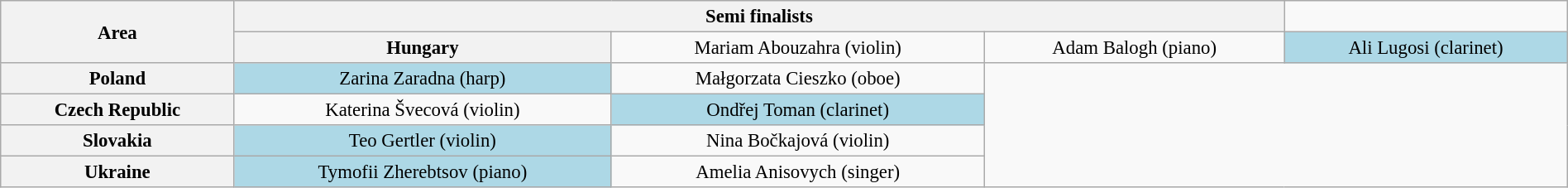<table class="wikitable sortable" style="font-size:95%;" width="100%">
<tr>
<th scope="col" rowspan="2">Area</th>
<th scope="col" colspan="3">Semi finalists</th>
</tr>
<tr>
<th>Hungary</th>
<td style="text-align:center">Mariam Abouzahra (violin)</td>
<td style="text-align:center">Adam Balogh (piano)</td>
<td style="text-align:center;background:lightblue;">Ali Lugosi (clarinet)</td>
</tr>
<tr>
<th>Poland</th>
<td style="text-align:center;background:lightblue;">Zarina Zaradna (harp)</td>
<td style="text-align:center">Małgorzata Cieszko (oboe)</td>
</tr>
<tr>
<th>Czech Republic</th>
<td style="text-align:center">Katerina Švecová (violin)</td>
<td style="text-align:center;background:lightblue;">Ondřej Toman (clarinet)</td>
</tr>
<tr>
<th>Slovakia</th>
<td style="text-align:center;background:lightblue;">Teo Gertler (violin)</td>
<td style="text-align:center">Nina Bočkajová (violin)</td>
</tr>
<tr>
<th>Ukraine</th>
<td style="text-align:center;background:lightblue;">Tymofii Zherebtsov (piano)</td>
<td style="text-align:center">Amelia Anisovych (singer)</td>
</tr>
</table>
